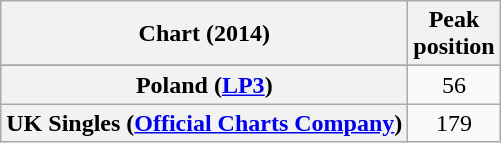<table class="wikitable sortable plainrowheaders" style="text-align:center;">
<tr>
<th>Chart (2014)</th>
<th>Peak<br>position</th>
</tr>
<tr>
</tr>
<tr>
<th scope="row">Poland (<a href='#'>LP3</a>)</th>
<td>56</td>
</tr>
<tr>
<th scope="row">UK Singles (<a href='#'>Official Charts Company</a>)</th>
<td>179</td>
</tr>
</table>
